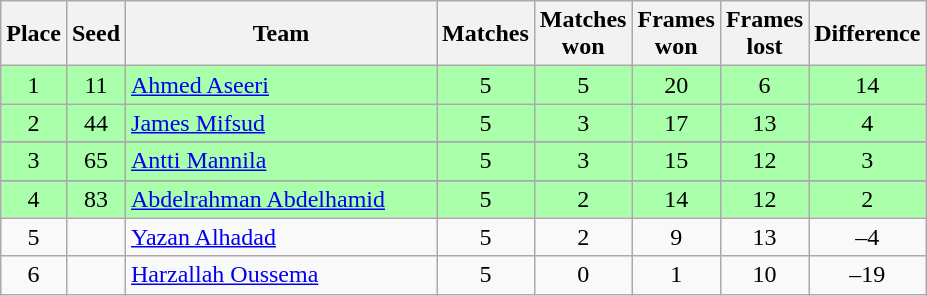<table class="wikitable" style="text-align: center;">
<tr>
<th width=20>Place</th>
<th width=20>Seed</th>
<th width=200>Team</th>
<th width=20>Matches</th>
<th width=20>Matches won</th>
<th width=20>Frames won</th>
<th width=20>Frames lost</th>
<th width=20>Difference</th>
</tr>
<tr style="background:#aaffaa;">
<td>1</td>
<td>11</td>
<td style="text-align:left;"> <a href='#'>Ahmed Aseeri</a></td>
<td>5</td>
<td>5</td>
<td>20</td>
<td>6</td>
<td>14</td>
</tr>
<tr style="background:#aaffaa;">
<td>2</td>
<td>44</td>
<td style="text-align:left;"> <a href='#'>James Mifsud</a></td>
<td>5</td>
<td>3</td>
<td>17</td>
<td>13</td>
<td>4</td>
</tr>
<tr>
</tr>
<tr style="background:#aaffaa;">
<td>3</td>
<td>65</td>
<td style="text-align:left;"> <a href='#'>Antti Mannila</a></td>
<td>5</td>
<td>3</td>
<td>15</td>
<td>12</td>
<td>3</td>
</tr>
<tr>
</tr>
<tr style="background:#aaffaa;">
<td>4</td>
<td>83</td>
<td style="text-align:left;"> <a href='#'>Abdelrahman Abdelhamid</a></td>
<td>5</td>
<td>2</td>
<td>14</td>
<td>12</td>
<td>2</td>
</tr>
<tr>
<td>5</td>
<td></td>
<td style="text-align:left;"> <a href='#'>Yazan Alhadad</a></td>
<td>5</td>
<td>2</td>
<td>9</td>
<td>13</td>
<td>–4</td>
</tr>
<tr>
<td>6</td>
<td></td>
<td style="text-align:left;"> <a href='#'>Harzallah Oussema</a></td>
<td>5</td>
<td>0</td>
<td>1</td>
<td>10</td>
<td>–19</td>
</tr>
</table>
